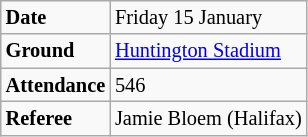<table class="wikitable" style="font-size:85%;">
<tr>
<td><strong>Date</strong></td>
<td>Friday 15 January</td>
</tr>
<tr>
<td><strong>Ground</strong></td>
<td><a href='#'>Huntington Stadium</a></td>
</tr>
<tr>
<td><strong>Attendance</strong></td>
<td>546</td>
</tr>
<tr>
<td><strong>Referee</strong></td>
<td>Jamie Bloem (Halifax)</td>
</tr>
</table>
